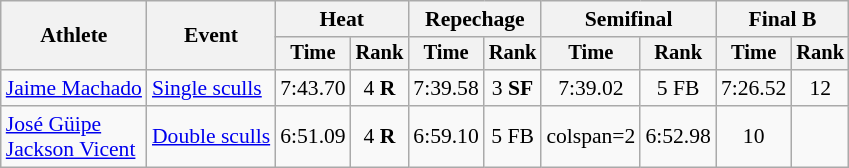<table class=wikitable style=font-size:90%;text-align:center>
<tr>
<th rowspan=2>Athlete</th>
<th rowspan=2>Event</th>
<th colspan=2>Heat</th>
<th colspan=2>Repechage</th>
<th colspan=2>Semifinal</th>
<th colspan=2>Final B</th>
</tr>
<tr style=font-size:95%>
<th>Time</th>
<th>Rank</th>
<th>Time</th>
<th>Rank</th>
<th>Time</th>
<th>Rank</th>
<th>Time</th>
<th>Rank</th>
</tr>
<tr>
<td align=left><a href='#'>Jaime Machado</a></td>
<td align=left><a href='#'>Single sculls</a></td>
<td>7:43.70</td>
<td>4 <strong>R</strong></td>
<td>7:39.58</td>
<td>3 <strong>SF</strong></td>
<td>7:39.02</td>
<td>5 FB</td>
<td>7:26.52</td>
<td>12</td>
</tr>
<tr>
<td align=left><a href='#'>José Güipe</a><br><a href='#'>Jackson Vicent</a></td>
<td align=left><a href='#'>Double sculls</a></td>
<td>6:51.09</td>
<td>4 <strong>R</strong></td>
<td>6:59.10</td>
<td>5 FB</td>
<td>colspan=2 </td>
<td>6:52.98</td>
<td>10</td>
</tr>
</table>
